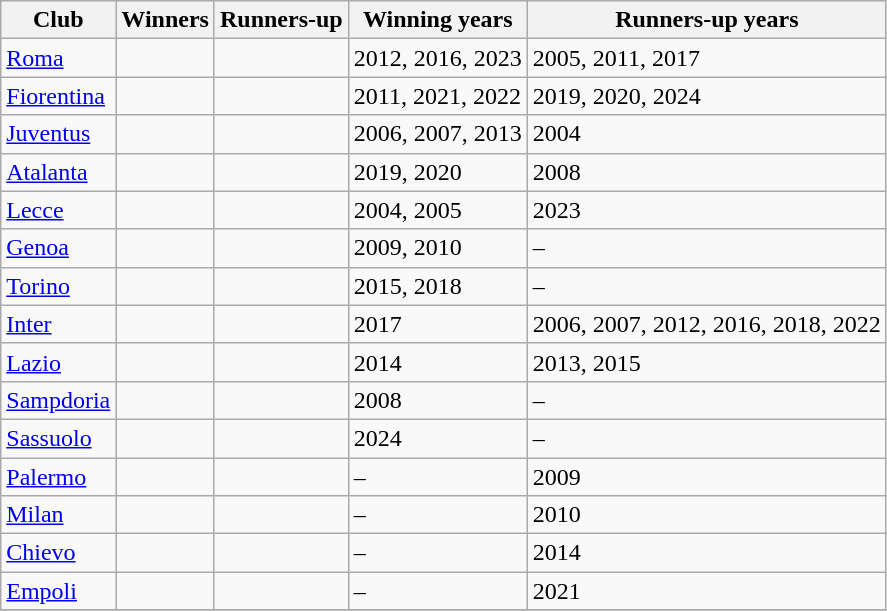<table class="wikitable">
<tr>
<th>Club</th>
<th>Winners</th>
<th>Runners-up</th>
<th>Winning years</th>
<th>Runners-up years</th>
</tr>
<tr>
<td><a href='#'>Roma</a></td>
<td></td>
<td></td>
<td>2012, 2016, 2023</td>
<td>2005, 2011, 2017</td>
</tr>
<tr>
<td><a href='#'>Fiorentina</a></td>
<td></td>
<td></td>
<td>2011, 2021, 2022</td>
<td>2019, 2020, 2024</td>
</tr>
<tr>
<td><a href='#'>Juventus</a></td>
<td></td>
<td></td>
<td>2006, 2007, 2013</td>
<td>2004</td>
</tr>
<tr>
<td><a href='#'>Atalanta</a></td>
<td></td>
<td></td>
<td>2019, 2020</td>
<td>2008</td>
</tr>
<tr>
<td><a href='#'>Lecce</a></td>
<td></td>
<td></td>
<td>2004, 2005</td>
<td>2023</td>
</tr>
<tr>
<td><a href='#'>Genoa</a></td>
<td></td>
<td></td>
<td>2009, 2010</td>
<td>–</td>
</tr>
<tr>
<td><a href='#'>Torino</a></td>
<td></td>
<td></td>
<td>2015, 2018</td>
<td>–</td>
</tr>
<tr>
<td><a href='#'>Inter</a></td>
<td></td>
<td></td>
<td>2017</td>
<td>2006, 2007, 2012, 2016, 2018, 2022</td>
</tr>
<tr>
<td><a href='#'>Lazio</a></td>
<td></td>
<td></td>
<td>2014</td>
<td>2013, 2015</td>
</tr>
<tr>
<td><a href='#'>Sampdoria</a></td>
<td></td>
<td></td>
<td>2008</td>
<td>–</td>
</tr>
<tr>
<td><a href='#'>Sassuolo</a></td>
<td></td>
<td></td>
<td>2024</td>
<td>–</td>
</tr>
<tr>
<td><a href='#'>Palermo</a></td>
<td></td>
<td></td>
<td>–</td>
<td>2009</td>
</tr>
<tr>
<td><a href='#'>Milan</a></td>
<td></td>
<td></td>
<td>–</td>
<td>2010</td>
</tr>
<tr>
<td><a href='#'>Chievo</a></td>
<td></td>
<td></td>
<td>–</td>
<td>2014</td>
</tr>
<tr>
<td><a href='#'>Empoli</a></td>
<td></td>
<td></td>
<td>–</td>
<td>2021</td>
</tr>
<tr>
</tr>
</table>
